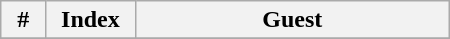<table class="wikitable plainrowheaders" width="300">
<tr>
<th width="10%">#</th>
<th width="20%">Index</th>
<th width="70%">Guest</th>
</tr>
<tr>
</tr>
</table>
